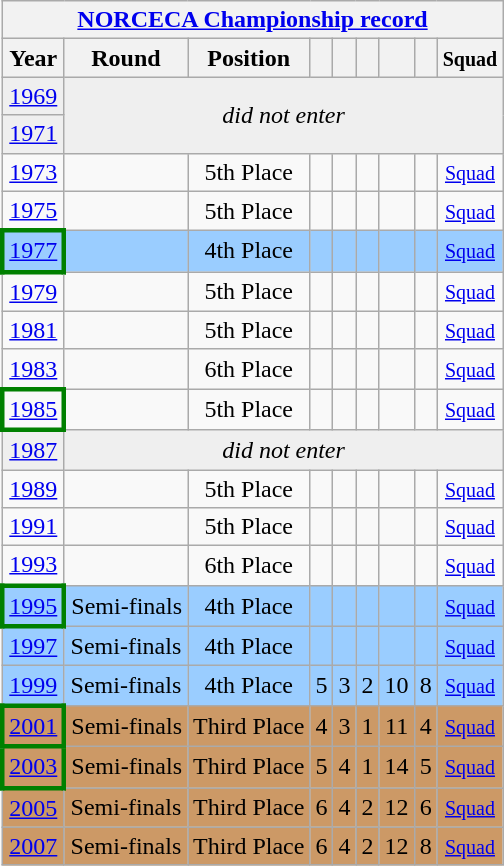<table class="wikitable" style="text-align: center;">
<tr>
<th colspan=9><a href='#'>NORCECA Championship record</a></th>
</tr>
<tr>
<th>Year</th>
<th>Round</th>
<th>Position</th>
<th></th>
<th></th>
<th></th>
<th></th>
<th></th>
<th><small>Squad</small></th>
</tr>
<tr bgcolor="efefef">
<td> <a href='#'>1969</a></td>
<td colspan=8 rowspan=2 align=center><em>did not enter</em></td>
</tr>
<tr bgcolor="efefef">
<td> <a href='#'>1971</a></td>
</tr>
<tr>
<td> <a href='#'>1973</a></td>
<td></td>
<td>5th Place</td>
<td></td>
<td></td>
<td></td>
<td></td>
<td></td>
<td><small><a href='#'>Squad</a></small></td>
</tr>
<tr>
<td> <a href='#'>1975</a></td>
<td></td>
<td>5th Place</td>
<td></td>
<td></td>
<td></td>
<td></td>
<td></td>
<td><small><a href='#'>Squad</a></small></td>
</tr>
<tr bgcolor=#9acdff>
<td style="border: 3px solid green"> <a href='#'>1977</a></td>
<td></td>
<td>4th Place</td>
<td></td>
<td></td>
<td></td>
<td></td>
<td></td>
<td><small><a href='#'>Squad</a></small></td>
</tr>
<tr>
<td> <a href='#'>1979</a></td>
<td></td>
<td>5th Place</td>
<td></td>
<td></td>
<td></td>
<td></td>
<td></td>
<td><small><a href='#'>Squad</a></small></td>
</tr>
<tr>
<td> <a href='#'>1981</a></td>
<td></td>
<td>5th Place</td>
<td></td>
<td></td>
<td></td>
<td></td>
<td></td>
<td><small><a href='#'>Squad</a></small></td>
</tr>
<tr>
<td> <a href='#'>1983</a></td>
<td></td>
<td>6th Place</td>
<td></td>
<td></td>
<td></td>
<td></td>
<td></td>
<td><small><a href='#'>Squad</a></small></td>
</tr>
<tr>
<td style="border: 3px solid green"> <a href='#'>1985</a></td>
<td></td>
<td>5th Place</td>
<td></td>
<td></td>
<td></td>
<td></td>
<td></td>
<td><small><a href='#'>Squad</a></small></td>
</tr>
<tr bgcolor="efefef">
<td> <a href='#'>1987</a></td>
<td colspan=8 rowspan=1 align=center><em>did not enter</em></td>
</tr>
<tr>
<td> <a href='#'>1989</a></td>
<td></td>
<td>5th Place</td>
<td></td>
<td></td>
<td></td>
<td></td>
<td></td>
<td><small><a href='#'>Squad</a></small></td>
</tr>
<tr>
<td> <a href='#'>1991</a></td>
<td></td>
<td>5th Place</td>
<td></td>
<td></td>
<td></td>
<td></td>
<td></td>
<td><small><a href='#'>Squad</a></small></td>
</tr>
<tr>
<td> <a href='#'>1993</a></td>
<td></td>
<td>6th Place</td>
<td></td>
<td></td>
<td></td>
<td></td>
<td></td>
<td><small><a href='#'>Squad</a></small></td>
</tr>
<tr bgcolor=#9acdff>
<td style="border: 3px solid green"> <a href='#'>1995</a></td>
<td>Semi-finals</td>
<td>4th Place</td>
<td></td>
<td></td>
<td></td>
<td></td>
<td></td>
<td><small><a href='#'>Squad</a></small></td>
</tr>
<tr bgcolor=#9acdff>
<td> <a href='#'>1997</a></td>
<td>Semi-finals</td>
<td>4th Place</td>
<td></td>
<td></td>
<td></td>
<td></td>
<td></td>
<td><small><a href='#'>Squad</a></small></td>
</tr>
<tr bgcolor=#9acdff>
<td> <a href='#'>1999</a></td>
<td>Semi-finals</td>
<td>4th Place</td>
<td>5</td>
<td>3</td>
<td>2</td>
<td>10</td>
<td>8</td>
<td><small><a href='#'>Squad</a></small></td>
</tr>
<tr bgcolor=cc9966>
<td style="border: 3px solid green"> <a href='#'>2001</a></td>
<td>Semi-finals</td>
<td>Third Place</td>
<td>4</td>
<td>3</td>
<td>1</td>
<td>11</td>
<td>4</td>
<td><small><a href='#'>Squad</a></small></td>
</tr>
<tr bgcolor=cc9966>
<td style="border: 3px solid green"> <a href='#'>2003</a></td>
<td>Semi-finals</td>
<td>Third Place</td>
<td>5</td>
<td>4</td>
<td>1</td>
<td>14</td>
<td>5</td>
<td><small><a href='#'>Squad</a></small></td>
</tr>
<tr bgcolor=cc9966>
<td> <a href='#'>2005</a></td>
<td>Semi-finals</td>
<td>Third Place</td>
<td>6</td>
<td>4</td>
<td>2</td>
<td>12</td>
<td>6</td>
<td><small><a href='#'>Squad</a></small></td>
</tr>
<tr bgcolor=cc9966>
<td> <a href='#'>2007</a></td>
<td>Semi-finals</td>
<td>Third Place</td>
<td>6</td>
<td>4</td>
<td>2</td>
<td>12</td>
<td>8</td>
<td><small><a href='#'>Squad</a></small></td>
</tr>
</table>
